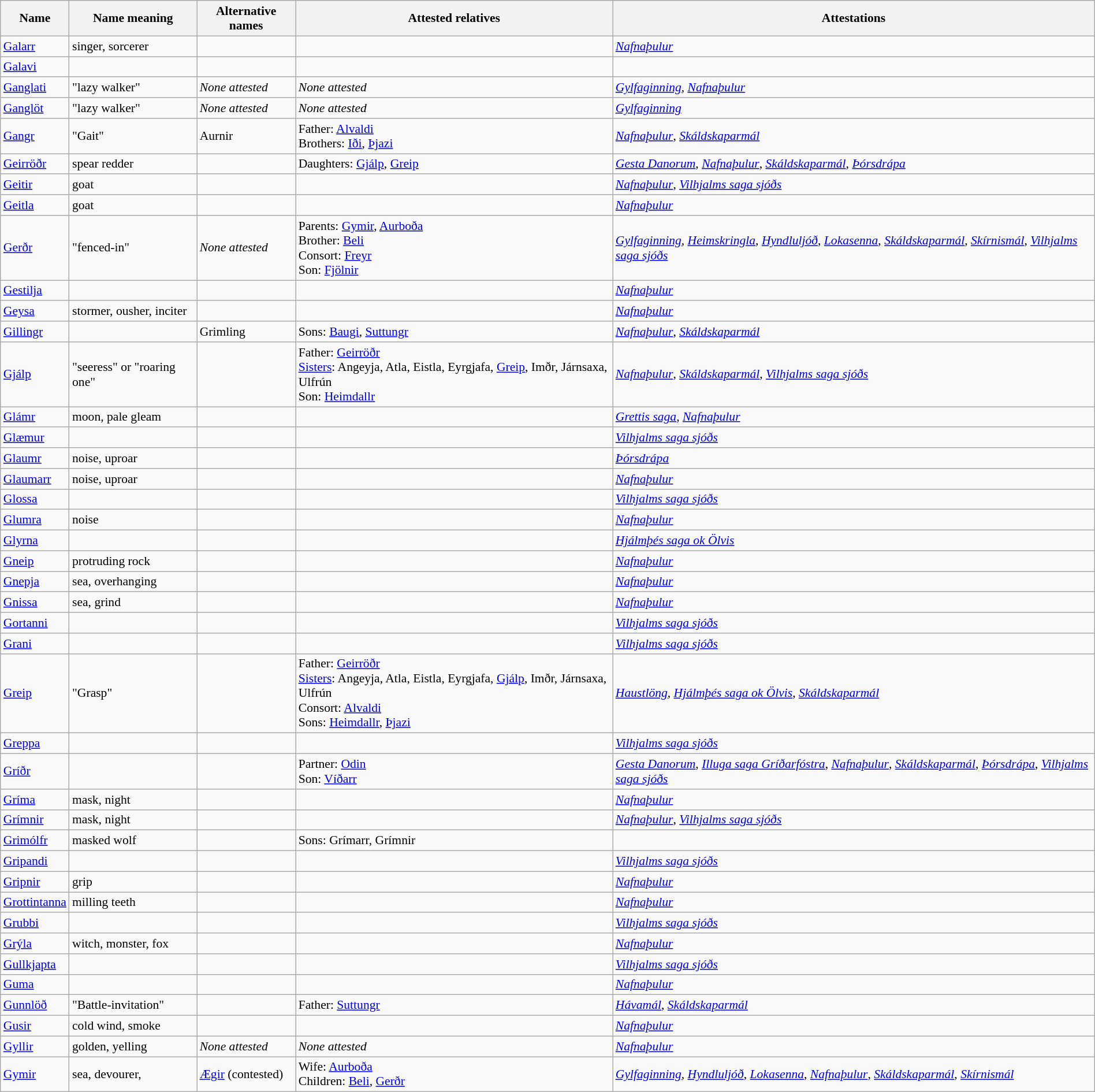<table class="wikitable sortable" style="font-size: 90%; width: 100%">
<tr>
<th>Name</th>
<th>Name meaning</th>
<th>Alternative names</th>
<th>Attested relatives</th>
<th>Attestations</th>
</tr>
<tr>
<td><a href='#'>Galarr</a></td>
<td>singer, sorcerer</td>
<td></td>
<td></td>
<td><em><a href='#'>Nafnaþulur</a></em></td>
</tr>
<tr>
<td><a href='#'>Galavi</a></td>
<td></td>
<td></td>
<td></td>
<td></td>
</tr>
<tr>
<td><a href='#'>Ganglati</a></td>
<td>"lazy walker"</td>
<td><em>None attested</em></td>
<td><em>None attested</em></td>
<td><em><a href='#'>Gylfaginning</a></em>, <em><a href='#'>Nafnaþulur</a></em></td>
</tr>
<tr>
<td><a href='#'>Ganglöt</a></td>
<td>"lazy walker"</td>
<td><em>None attested</em></td>
<td><em>None attested</em></td>
<td><em><a href='#'>Gylfaginning</a></em></td>
</tr>
<tr>
<td><a href='#'>Gangr</a></td>
<td>"Gait"</td>
<td>Aurnir</td>
<td>Father: <a href='#'>Alvaldi</a> <br> Brothers: <a href='#'>Iði</a>, <a href='#'>Þjazi</a></td>
<td><em><a href='#'>Nafnaþulur</a></em>, <em><a href='#'>Skáldskaparmál</a></em></td>
</tr>
<tr>
<td><a href='#'>Geirröðr</a></td>
<td>spear redder</td>
<td></td>
<td>Daughters: <a href='#'>Gjálp</a>, <a href='#'>Greip</a></td>
<td><em><a href='#'>Gesta Danorum</a></em>, <em><a href='#'>Nafnaþulur</a></em>, <em><a href='#'>Skáldskaparmál</a></em>, <em><a href='#'>Þórsdrápa</a></em></td>
</tr>
<tr>
<td><a href='#'>Geitir</a></td>
<td>goat</td>
<td></td>
<td></td>
<td><em><a href='#'>Nafnaþulur</a></em>, <em><a href='#'>Vilhjalms saga sjóðs</a></em></td>
</tr>
<tr>
<td><a href='#'>Geitla</a></td>
<td>goat</td>
<td></td>
<td></td>
<td><em><a href='#'>Nafnaþulur</a></em></td>
</tr>
<tr>
<td><a href='#'>Gerðr</a></td>
<td>"fenced-in"</td>
<td><em>None attested</em></td>
<td>Parents: <a href='#'>Gymir</a>, <a href='#'>Aurboða</a> <br> Brother: <a href='#'>Beli</a> <br> Consort: <a href='#'>Freyr</a> <br> Son: <a href='#'>Fjölnir</a></td>
<td><em><a href='#'>Gylfaginning</a></em>, <em><a href='#'>Heimskringla</a></em>, <em><a href='#'>Hyndluljóð</a></em>, <em><a href='#'>Lokasenna</a></em>, <em><a href='#'>Skáldskaparmál</a></em>, <em><a href='#'>Skírnismál</a></em>, <em><a href='#'>Vilhjalms saga sjóðs</a></em></td>
</tr>
<tr>
<td><a href='#'>Gestilja</a></td>
<td></td>
<td></td>
<td></td>
<td><em><a href='#'>Nafnaþulur</a></em></td>
</tr>
<tr>
<td><a href='#'>Geysa</a></td>
<td>stormer, ousher, inciter</td>
<td></td>
<td></td>
<td><em><a href='#'>Nafnaþulur</a></em></td>
</tr>
<tr>
<td><a href='#'>Gillingr</a></td>
<td></td>
<td>Grimling</td>
<td>Sons: <a href='#'>Baugi</a>, <a href='#'>Suttungr</a></td>
<td><em><a href='#'>Nafnaþulur</a></em>, <em><a href='#'>Skáldskaparmál</a></em></td>
</tr>
<tr>
<td><a href='#'>Gjálp</a></td>
<td>"seeress" or "roaring one"</td>
<td></td>
<td>Father: <a href='#'>Geirröðr</a> <br> <a href='#'>Sisters</a>:  Angeyja, Atla, Eistla, Eyrgjafa, <a href='#'>Greip</a>, Imðr, Járnsaxa, Ulfrún <br> Son: <a href='#'>Heimdallr</a></td>
<td><em><a href='#'>Nafnaþulur</a></em>, <em><a href='#'>Skáldskaparmál</a></em>, <em><a href='#'>Vilhjalms saga sjóðs</a></em></td>
</tr>
<tr>
<td><a href='#'>Glámr</a></td>
<td>moon, pale gleam</td>
<td></td>
<td></td>
<td><em><a href='#'>Grettis saga</a></em>, <em><a href='#'>Nafnaþulur</a></em></td>
</tr>
<tr>
<td><a href='#'>Glæmur</a></td>
<td></td>
<td></td>
<td></td>
<td><em><a href='#'>Vilhjalms saga sjóðs</a></em></td>
</tr>
<tr>
<td><a href='#'>Glaumr</a></td>
<td>noise, uproar</td>
<td></td>
<td></td>
<td><em><a href='#'>Þórsdrápa</a></em></td>
</tr>
<tr>
<td><a href='#'>Glaumarr</a></td>
<td>noise, uproar</td>
<td></td>
<td></td>
<td><em><a href='#'>Nafnaþulur</a></em></td>
</tr>
<tr>
<td><a href='#'>Glossa</a></td>
<td></td>
<td></td>
<td></td>
<td><em><a href='#'>Vilhjalms saga sjóðs</a></em></td>
</tr>
<tr>
<td><a href='#'>Glumra</a></td>
<td>noise</td>
<td></td>
<td></td>
<td><em><a href='#'>Nafnaþulur</a></em></td>
</tr>
<tr>
<td><a href='#'>Glyrna</a></td>
<td></td>
<td></td>
<td></td>
<td><em><a href='#'>Hjálmþés saga ok Ölvis</a></em></td>
</tr>
<tr>
<td><a href='#'>Gneip</a></td>
<td>protruding rock</td>
<td></td>
<td></td>
<td><em><a href='#'>Nafnaþulur</a></em></td>
</tr>
<tr>
<td><a href='#'>Gnepja</a></td>
<td>sea, overhanging</td>
<td></td>
<td></td>
<td><em><a href='#'>Nafnaþulur</a></em></td>
</tr>
<tr>
<td><a href='#'>Gnissa</a></td>
<td>sea, grind</td>
<td></td>
<td></td>
<td><em><a href='#'>Nafnaþulur</a></em></td>
</tr>
<tr>
<td><a href='#'>Gortanni</a></td>
<td></td>
<td></td>
<td></td>
<td><em><a href='#'>Vilhjalms saga sjóðs</a></em></td>
</tr>
<tr>
<td><a href='#'>Grani</a></td>
<td></td>
<td></td>
<td></td>
<td><em><a href='#'>Vilhjalms saga sjóðs</a></em></td>
</tr>
<tr>
<td><a href='#'>Greip</a></td>
<td>"Grasp"</td>
<td></td>
<td>Father: <a href='#'>Geirröðr</a> <br> <a href='#'>Sisters</a>:  Angeyja, Atla, Eistla, Eyrgjafa, <a href='#'>Gjálp</a>, Imðr, Járnsaxa, Ulfrún  <br> Consort: <a href='#'>Alvaldi</a> <br> Sons: <a href='#'>Heimdallr</a>, <a href='#'>Þjazi</a></td>
<td><em><a href='#'>Haustlöng</a></em>, <em><a href='#'>Hjálmþés saga ok Ölvis</a></em>, <em><a href='#'>Skáldskaparmál</a></em></td>
</tr>
<tr>
<td><a href='#'>Greppa</a></td>
<td></td>
<td></td>
<td></td>
<td><em><a href='#'>Vilhjalms saga sjóðs</a></em></td>
</tr>
<tr>
<td><a href='#'>Gríðr</a></td>
<td></td>
<td></td>
<td>Partner: <a href='#'>Odin</a> <br> Son: <a href='#'>Víðarr</a></td>
<td><em><a href='#'>Gesta Danorum</a></em>, <em><a href='#'>Illuga saga Gríðarfóstra</a></em>, <em><a href='#'>Nafnaþulur</a></em>, <em><a href='#'>Skáldskaparmál</a></em>, <em><a href='#'>Þórsdrápa</a></em>, <em><a href='#'>Vilhjalms saga sjóðs</a></em></td>
</tr>
<tr>
<td><a href='#'>Gríma</a></td>
<td>mask, night</td>
<td></td>
<td></td>
<td><em><a href='#'>Nafnaþulur</a></em></td>
</tr>
<tr>
<td><a href='#'>Grímnir</a></td>
<td>mask, night</td>
<td></td>
<td></td>
<td><em><a href='#'>Nafnaþulur</a></em>, <em><a href='#'>Vilhjalms saga sjóðs</a></em></td>
</tr>
<tr>
<td><a href='#'>Grimólfr</a></td>
<td>masked wolf</td>
<td></td>
<td>Sons: Grímarr, Grímnir</td>
<td></td>
</tr>
<tr>
<td><a href='#'>Gripandi</a></td>
<td></td>
<td></td>
<td></td>
<td><em><a href='#'>Vilhjalms saga sjóðs</a></em></td>
</tr>
<tr>
<td><a href='#'>Gripnir</a></td>
<td>grip</td>
<td></td>
<td></td>
<td><em><a href='#'>Nafnaþulur</a></em></td>
</tr>
<tr>
<td><a href='#'>Grottintanna</a></td>
<td>milling teeth</td>
<td></td>
<td></td>
<td><em><a href='#'>Nafnaþulur</a></em></td>
</tr>
<tr>
<td><a href='#'>Grubbi</a></td>
<td></td>
<td></td>
<td></td>
<td><em><a href='#'>Vilhjalms saga sjóðs</a></em></td>
</tr>
<tr>
<td><a href='#'>Grýla</a></td>
<td>witch, monster, fox</td>
<td></td>
<td></td>
<td><em><a href='#'>Nafnaþulur</a></em></td>
</tr>
<tr>
<td><a href='#'>Gullkjapta</a></td>
<td></td>
<td></td>
<td></td>
<td><em><a href='#'>Vilhjalms saga sjóðs</a></em></td>
</tr>
<tr>
<td><a href='#'>Guma</a></td>
<td></td>
<td></td>
<td></td>
<td><em><a href='#'>Nafnaþulur</a></em></td>
</tr>
<tr>
<td><a href='#'>Gunnlöð</a></td>
<td>"Battle-invitation"</td>
<td></td>
<td>Father: <a href='#'>Suttungr</a></td>
<td><em><a href='#'>Hávamál</a></em>, <em><a href='#'>Skáldskaparmál</a></em></td>
</tr>
<tr>
<td><a href='#'>Gusir</a></td>
<td>cold wind, smoke</td>
<td></td>
<td></td>
<td><em><a href='#'>Nafnaþulur</a></em></td>
</tr>
<tr>
<td><a href='#'>Gyllir</a></td>
<td>golden, yelling</td>
<td><em>None attested</em></td>
<td><em>None attested</em></td>
<td><em><a href='#'>Nafnaþulur</a></em></td>
</tr>
<tr>
<td><a href='#'>Gymir</a></td>
<td>sea, devourer,</td>
<td><a href='#'>Ægir</a> (contested)</td>
<td>Wife: <a href='#'>Aurboða</a> <br> Children: <a href='#'>Beli</a>, <a href='#'>Gerðr</a></td>
<td><em><a href='#'>Gylfaginning</a></em>, <em><a href='#'>Hyndluljóð</a></em>, <em><a href='#'>Lokasenna</a></em>, <em><a href='#'>Nafnaþulur</a></em>, <em><a href='#'>Skáldskaparmál</a></em>, <em><a href='#'>Skírnismál</a></em></td>
</tr>
</table>
